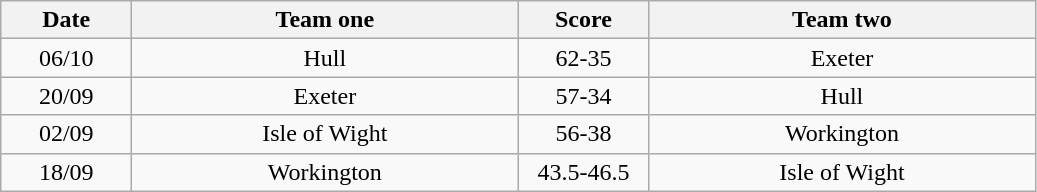<table class="wikitable" style="text-align: center">
<tr>
<th width=80>Date</th>
<th width=250>Team one</th>
<th width=80>Score</th>
<th width=250>Team two</th>
</tr>
<tr>
<td>06/10</td>
<td>Hull</td>
<td>62-35</td>
<td>Exeter</td>
</tr>
<tr>
<td>20/09</td>
<td>Exeter</td>
<td>57-34</td>
<td>Hull</td>
</tr>
<tr>
<td>02/09</td>
<td>Isle of Wight</td>
<td>56-38</td>
<td>Workington</td>
</tr>
<tr>
<td>18/09</td>
<td>Workington</td>
<td>43.5-46.5</td>
<td>Isle of Wight</td>
</tr>
</table>
